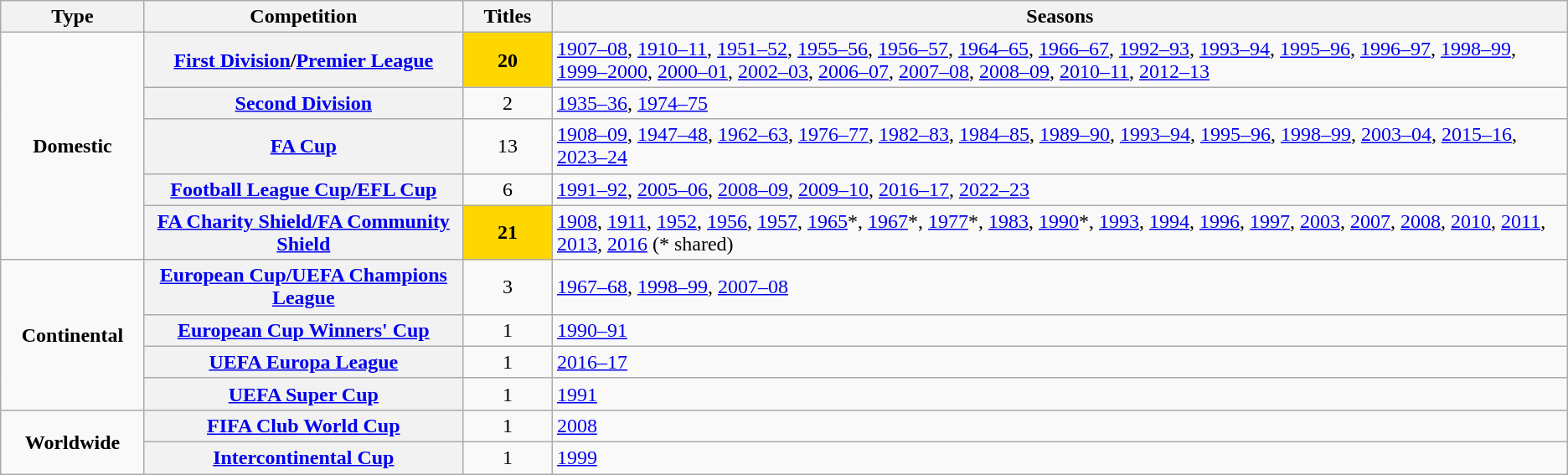<table class="wikitable plainrowheaders" style="text-align:center">
<tr>
<th style="width:1%">Type</th>
<th style="width:5%">Competition</th>
<th style="width:1%">Titles</th>
<th style="width:21%">Seasons</th>
</tr>
<tr>
<td rowspan="5"><strong>Domestic</strong></td>
<th scope="row"><a href='#'>First Division</a>/<a href='#'>Premier League</a></th>
<td style="background-color:gold"><strong>20</strong></td>
<td align="left"><a href='#'>1907–08</a>, <a href='#'>1910–11</a>, <a href='#'>1951–52</a>, <a href='#'>1955–56</a>, <a href='#'>1956–57</a>, <a href='#'>1964–65</a>, <a href='#'>1966–67</a>, <a href='#'>1992–93</a>, <a href='#'>1993–94</a>, <a href='#'>1995–96</a>, <a href='#'>1996–97</a>, <a href='#'>1998–99</a>, <a href='#'>1999–2000</a>, <a href='#'>2000–01</a>, <a href='#'>2002–03</a>, <a href='#'>2006–07</a>, <a href='#'>2007–08</a>, <a href='#'>2008–09</a>, <a href='#'>2010–11</a>, <a href='#'>2012–13</a></td>
</tr>
<tr>
<th scope="row"><a href='#'>Second Division</a></th>
<td>2</td>
<td align="left"><a href='#'>1935–36</a>, <a href='#'>1974–75</a></td>
</tr>
<tr>
<th scope="row"><a href='#'>FA Cup</a></th>
<td>13</td>
<td align="left"><a href='#'>1908–09</a>, <a href='#'>1947–48</a>, <a href='#'>1962–63</a>, <a href='#'>1976–77</a>, <a href='#'>1982–83</a>, <a href='#'>1984–85</a>, <a href='#'>1989–90</a>, <a href='#'>1993–94</a>, <a href='#'>1995–96</a>, <a href='#'>1998–99</a>, <a href='#'>2003–04</a>, <a href='#'>2015–16</a>, <a href='#'>2023–24</a></td>
</tr>
<tr>
<th scope="row"><a href='#'>Football League Cup/EFL Cup</a></th>
<td>6</td>
<td align="left"><a href='#'>1991–92</a>, <a href='#'>2005–06</a>, <a href='#'>2008–09</a>, <a href='#'>2009–10</a>, <a href='#'>2016–17</a>, <a href='#'>2022–23</a></td>
</tr>
<tr>
<th scope="row"><a href='#'>FA Charity Shield/FA Community Shield</a></th>
<td style="background-color:gold"><strong>21</strong></td>
<td align="left"><a href='#'>1908</a>, <a href='#'>1911</a>, <a href='#'>1952</a>, <a href='#'>1956</a>, <a href='#'>1957</a>, <a href='#'>1965</a>*, <a href='#'>1967</a>*, <a href='#'>1977</a>*, <a href='#'>1983</a>, <a href='#'>1990</a>*, <a href='#'>1993</a>, <a href='#'>1994</a>, <a href='#'>1996</a>, <a href='#'>1997</a>, <a href='#'>2003</a>, <a href='#'>2007</a>, <a href='#'>2008</a>, <a href='#'>2010</a>, <a href='#'>2011</a>, <a href='#'>2013</a>, <a href='#'>2016</a> (* shared)</td>
</tr>
<tr>
<td rowspan="4"><strong>Continental</strong></td>
<th scope="row"><a href='#'>European Cup/UEFA Champions League</a></th>
<td>3</td>
<td align="left"><a href='#'>1967–68</a>, <a href='#'>1998–99</a>, <a href='#'>2007–08</a></td>
</tr>
<tr>
<th scope="row"><a href='#'>European Cup Winners' Cup</a></th>
<td>1</td>
<td align="left"><a href='#'>1990–91</a></td>
</tr>
<tr>
<th scope="row"><a href='#'>UEFA Europa League</a></th>
<td>1</td>
<td align="left"><a href='#'>2016–17</a></td>
</tr>
<tr>
<th scope="row"><a href='#'>UEFA Super Cup</a></th>
<td>1</td>
<td align="left"><a href='#'>1991</a></td>
</tr>
<tr>
<td rowspan="2"><strong>Worldwide</strong></td>
<th scope="row"><a href='#'>FIFA Club World Cup</a></th>
<td>1</td>
<td align="left"><a href='#'>2008</a></td>
</tr>
<tr>
<th scope="row"><a href='#'>Intercontinental Cup</a></th>
<td>1</td>
<td align="left"><a href='#'>1999</a></td>
</tr>
</table>
